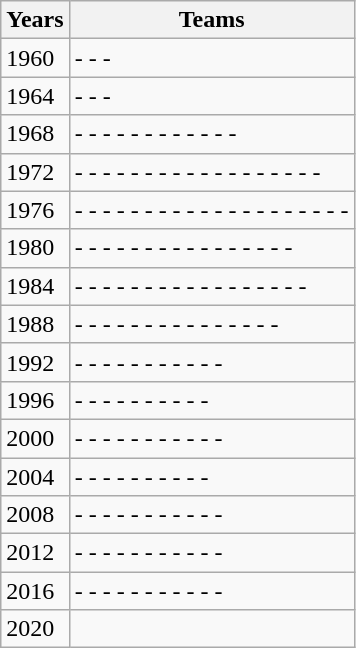<table class="wikitable">
<tr>
<th>Years</th>
<th>Teams</th>
</tr>
<tr>
<td>1960</td>
<td> -  -  - </td>
</tr>
<tr>
<td>1964</td>
<td> -  -  - </td>
</tr>
<tr>
<td>1968</td>
<td> -  -  -  -  -  -  -  -  -  -  -  - </td>
</tr>
<tr>
<td>1972</td>
<td> -  -  -  -  -  -  -  -  -  -  -  -  -  -  -  -  -  - </td>
</tr>
<tr>
<td>1976</td>
<td> -  -  -  -  -  -  -  -  -  -  -  -  -  -  -  -  - -  -  - </td>
</tr>
<tr>
<td>1980</td>
<td> -  -  -  -  -  -  -  -  -  -  -  -  -  -  -  - </td>
</tr>
<tr>
<td>1984</td>
<td> -  -  -  -  -  -  -  -  -  -  -  -  -  -  -  -  - </td>
</tr>
<tr>
<td>1988</td>
<td> -  -  -  -  -  - -  -  -  -  -  -  -   -  - </td>
</tr>
<tr>
<td>1992</td>
<td> -  -  -  -  -  -  -  -  -  -  - </td>
</tr>
<tr>
<td>1996</td>
<td> -  -  -  -  -  -  -  -  -  - </td>
</tr>
<tr>
<td>2000</td>
<td> -  -  -  -  -  -  -  -  - -  - </td>
</tr>
<tr>
<td>2004</td>
<td> -  -   -  -  -  -  -  -  -  - </td>
</tr>
<tr>
<td>2008</td>
<td> -  -  -  -  -  -  -  -  -  -  - </td>
</tr>
<tr>
<td>2012</td>
<td> -  -  -  -  -  -  -  -  -  -  - </td>
</tr>
<tr>
<td>2016</td>
<td> -  -  -  -  -  -  -  -  -  -  - </td>
</tr>
<tr>
<td>2020</td>
<td></td>
</tr>
</table>
